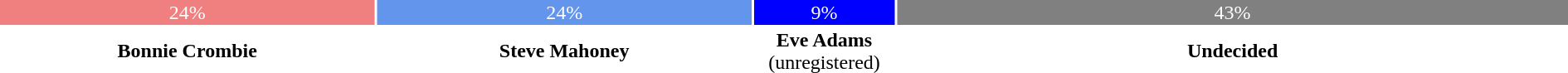<table style="width:100%; text-align:center;">
<tr style="color:white;">
<td style="background:lightcoral; width:24%;">24%</td>
<td style="background:cornflowerblue; width:24%;">24%</td>
<td style="background:blue; width:9%;">9%</td>
<td style="background:gray; width:43%;">43%</td>
</tr>
<tr>
<td><span><strong>Bonnie Crombie</strong></span></td>
<td><span><strong>Steve Mahoney</strong></span></td>
<td><span><strong>Eve Adams</strong> (unregistered)</span></td>
<td><span><strong>Undecided</strong></span></td>
</tr>
</table>
